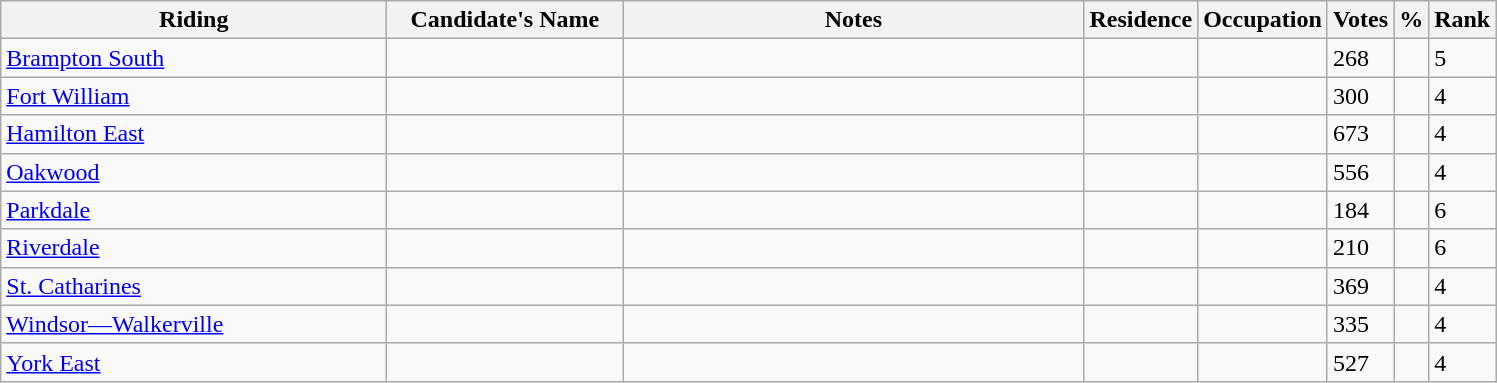<table class="wikitable sortable">
<tr>
<th style="width:250px;">Riding<br></th>
<th style="width:150px;">Candidate's Name</th>
<th style="width:300px;">Notes</th>
<th>Residence</th>
<th>Occupation</th>
<th>Votes</th>
<th>%</th>
<th>Rank</th>
</tr>
<tr>
<td><a href='#'>Brampton South</a></td>
<td></td>
<td></td>
<td></td>
<td></td>
<td>268</td>
<td></td>
<td>5</td>
</tr>
<tr>
<td><a href='#'>Fort William</a></td>
<td></td>
<td></td>
<td></td>
<td></td>
<td>300</td>
<td></td>
<td>4</td>
</tr>
<tr>
<td><a href='#'>Hamilton East</a></td>
<td></td>
<td></td>
<td></td>
<td></td>
<td>673</td>
<td></td>
<td>4</td>
</tr>
<tr>
<td><a href='#'>Oakwood</a></td>
<td></td>
<td></td>
<td></td>
<td></td>
<td>556</td>
<td></td>
<td>4</td>
</tr>
<tr>
<td><a href='#'>Parkdale</a></td>
<td></td>
<td></td>
<td></td>
<td></td>
<td>184</td>
<td></td>
<td>6</td>
</tr>
<tr>
<td><a href='#'>Riverdale</a></td>
<td></td>
<td></td>
<td></td>
<td></td>
<td>210</td>
<td></td>
<td>6</td>
</tr>
<tr>
<td><a href='#'>St. Catharines</a></td>
<td></td>
<td></td>
<td></td>
<td></td>
<td>369</td>
<td></td>
<td>4</td>
</tr>
<tr>
<td><a href='#'>Windsor—Walkerville</a></td>
<td></td>
<td></td>
<td></td>
<td></td>
<td>335</td>
<td></td>
<td>4</td>
</tr>
<tr>
<td><a href='#'>York East</a></td>
<td></td>
<td></td>
<td></td>
<td></td>
<td>527</td>
<td></td>
<td>4</td>
</tr>
</table>
